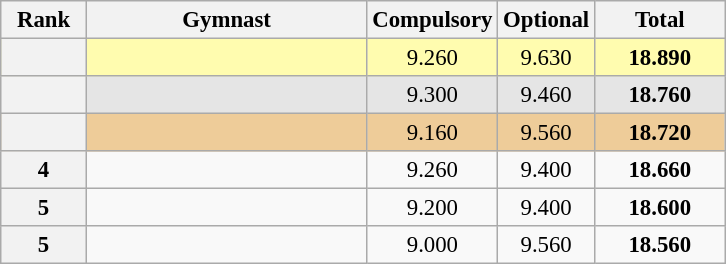<table class="wikitable sortable" style="text-align:center; font-size:95%">
<tr>
<th scope="col" style="width:50px;">Rank</th>
<th scope="col" style="width:180px;">Gymnast</th>
<th scope="col" style="width:50px;">Compulsory</th>
<th scope="col" style="width:50px;">Optional</th>
<th scope="col" style="width:80px;">Total</th>
</tr>
<tr style="background:#fffcaf;">
<th scope=row style="text-align:center"></th>
<td style="text-align:left;"></td>
<td>9.260</td>
<td>9.630</td>
<td><strong>18.890</strong></td>
</tr>
<tr style="background:#e5e5e5;">
<th scope=row style="text-align:center"></th>
<td style="text-align:left;"></td>
<td>9.300</td>
<td>9.460</td>
<td><strong>18.760</strong></td>
</tr>
<tr style="background:#ec9;">
<th scope=row style="text-align:center"></th>
<td style="text-align:left;"></td>
<td>9.160</td>
<td>9.560</td>
<td><strong>18.720</strong></td>
</tr>
<tr>
<th scope=row style="text-align:center">4</th>
<td style="text-align:left;"></td>
<td>9.260</td>
<td>9.400</td>
<td><strong>18.660</strong></td>
</tr>
<tr>
<th scope=row style="text-align:center">5</th>
<td style="text-align:left;"></td>
<td>9.200</td>
<td>9.400</td>
<td><strong>18.600</strong></td>
</tr>
<tr>
<th scope=row style="text-align:center">5</th>
<td style="text-align:left;"></td>
<td>9.000</td>
<td>9.560</td>
<td><strong>18.560</strong></td>
</tr>
</table>
